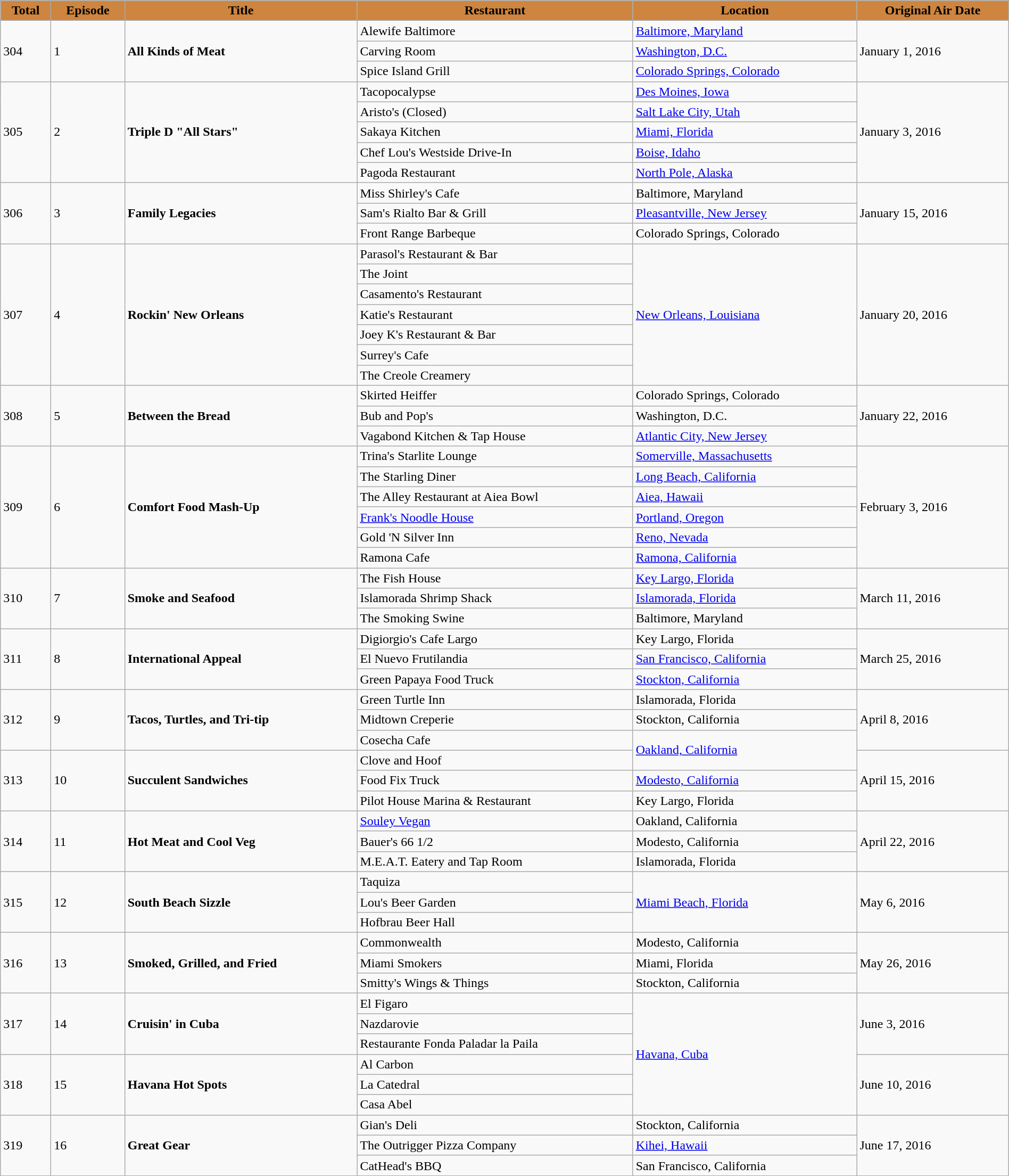<table class="wikitable" style="width: 100%;">
<tr>
<th # style="background:peru;">Total</th>
<th # style="background:peru;">Episode</th>
<th # style="background:peru;">Title</th>
<th # style="background:peru;">Restaurant</th>
<th # style="background:peru;">Location</th>
<th # style="background:peru;">Original Air Date</th>
</tr>
<tr>
<td rowspan="3">304</td>
<td rowspan="3">1</td>
<td rowspan="3"><strong>All Kinds of Meat</strong></td>
<td>Alewife Baltimore</td>
<td><a href='#'>Baltimore, Maryland</a></td>
<td rowspan="3">January 1, 2016</td>
</tr>
<tr>
<td>Carving Room</td>
<td><a href='#'>Washington, D.C.</a></td>
</tr>
<tr>
<td>Spice Island Grill</td>
<td><a href='#'>Colorado Springs, Colorado</a></td>
</tr>
<tr>
<td rowspan="5">305</td>
<td rowspan="5">2</td>
<td rowspan="5"><strong>Triple D "All Stars"</strong></td>
<td>Tacopocalypse</td>
<td><a href='#'>Des Moines, Iowa</a></td>
<td rowspan="5">January 3, 2016</td>
</tr>
<tr>
<td>Aristo's (Closed)</td>
<td><a href='#'>Salt Lake City, Utah</a></td>
</tr>
<tr>
<td>Sakaya Kitchen</td>
<td><a href='#'>Miami, Florida</a></td>
</tr>
<tr>
<td>Chef Lou's Westside Drive-In</td>
<td><a href='#'>Boise, Idaho</a></td>
</tr>
<tr>
<td>Pagoda Restaurant</td>
<td><a href='#'>North Pole, Alaska</a></td>
</tr>
<tr>
<td rowspan="3">306</td>
<td rowspan="3">3</td>
<td rowspan="3"><strong>Family Legacies</strong></td>
<td>Miss Shirley's Cafe</td>
<td>Baltimore, Maryland</td>
<td rowspan="3">January 15, 2016</td>
</tr>
<tr>
<td>Sam's Rialto Bar & Grill</td>
<td><a href='#'>Pleasantville, New Jersey</a></td>
</tr>
<tr>
<td>Front Range Barbeque</td>
<td>Colorado Springs, Colorado</td>
</tr>
<tr>
<td rowspan="7">307</td>
<td rowspan="7">4</td>
<td rowspan="7"><strong>Rockin' New Orleans</strong></td>
<td>Parasol's Restaurant & Bar</td>
<td rowspan="7"><a href='#'>New Orleans, Louisiana</a></td>
<td rowspan="7">January 20, 2016</td>
</tr>
<tr>
<td>The Joint</td>
</tr>
<tr>
<td>Casamento's Restaurant</td>
</tr>
<tr>
<td>Katie's Restaurant</td>
</tr>
<tr>
<td>Joey K's Restaurant & Bar</td>
</tr>
<tr>
<td>Surrey's Cafe</td>
</tr>
<tr>
<td>The Creole Creamery</td>
</tr>
<tr>
<td rowspan="3">308</td>
<td rowspan="3">5</td>
<td rowspan="3"><strong>Between the Bread</strong></td>
<td>Skirted Heiffer</td>
<td>Colorado Springs, Colorado</td>
<td rowspan="3">January 22, 2016</td>
</tr>
<tr>
<td>Bub and Pop's</td>
<td>Washington, D.C.</td>
</tr>
<tr>
<td>Vagabond Kitchen & Tap House</td>
<td><a href='#'>Atlantic City, New Jersey</a></td>
</tr>
<tr>
<td rowspan="6">309</td>
<td rowspan="6">6</td>
<td rowspan="6"><strong>Comfort Food Mash-Up</strong></td>
<td>Trina's Starlite Lounge</td>
<td><a href='#'>Somerville, Massachusetts</a></td>
<td rowspan="6">February 3, 2016</td>
</tr>
<tr>
<td>The Starling Diner</td>
<td><a href='#'>Long Beach, California</a></td>
</tr>
<tr>
<td>The Alley Restaurant at Aiea Bowl</td>
<td><a href='#'>Aiea, Hawaii</a></td>
</tr>
<tr>
<td><a href='#'>Frank's Noodle House</a></td>
<td><a href='#'>Portland, Oregon</a></td>
</tr>
<tr>
<td>Gold 'N Silver Inn</td>
<td><a href='#'>Reno, Nevada</a></td>
</tr>
<tr>
<td>Ramona Cafe</td>
<td><a href='#'>Ramona, California</a></td>
</tr>
<tr>
<td rowspan="3">310</td>
<td rowspan="3">7</td>
<td rowspan="3"><strong>Smoke and Seafood</strong></td>
<td>The Fish House</td>
<td><a href='#'>Key Largo, Florida</a></td>
<td rowspan="3">March 11, 2016</td>
</tr>
<tr>
<td>Islamorada Shrimp Shack</td>
<td><a href='#'>Islamorada, Florida</a></td>
</tr>
<tr>
<td>The Smoking Swine</td>
<td>Baltimore, Maryland</td>
</tr>
<tr>
<td rowspan="3">311</td>
<td rowspan="3">8</td>
<td rowspan="3"><strong>International Appeal</strong></td>
<td>Digiorgio's Cafe Largo</td>
<td>Key Largo, Florida</td>
<td rowspan="3">March 25, 2016</td>
</tr>
<tr>
<td>El Nuevo Frutilandia</td>
<td><a href='#'>San Francisco, California</a></td>
</tr>
<tr>
<td>Green Papaya Food Truck</td>
<td><a href='#'>Stockton, California</a></td>
</tr>
<tr>
<td rowspan="3">312</td>
<td rowspan="3">9</td>
<td rowspan="3"><strong>Tacos, Turtles, and Tri-tip</strong></td>
<td>Green Turtle Inn</td>
<td>Islamorada, Florida</td>
<td rowspan="3">April 8, 2016</td>
</tr>
<tr>
<td>Midtown Creperie</td>
<td>Stockton, California</td>
</tr>
<tr>
<td>Cosecha Cafe</td>
<td rowspan="2"><a href='#'>Oakland, California</a></td>
</tr>
<tr>
<td rowspan="3">313</td>
<td rowspan="3">10</td>
<td rowspan="3"><strong>Succulent Sandwiches</strong></td>
<td>Clove and Hoof</td>
<td rowspan="3">April 15, 2016</td>
</tr>
<tr>
<td>Food Fix Truck</td>
<td><a href='#'>Modesto, California</a></td>
</tr>
<tr>
<td>Pilot House Marina & Restaurant</td>
<td>Key Largo, Florida</td>
</tr>
<tr>
<td rowspan="3">314</td>
<td rowspan="3">11</td>
<td rowspan="3"><strong>Hot Meat and Cool Veg</strong></td>
<td><a href='#'>Souley Vegan</a></td>
<td>Oakland, California</td>
<td rowspan="3">April 22, 2016</td>
</tr>
<tr>
<td>Bauer's 66 1/2</td>
<td>Modesto, California</td>
</tr>
<tr>
<td>M.E.A.T. Eatery and Tap Room</td>
<td>Islamorada, Florida</td>
</tr>
<tr>
<td rowspan="3">315</td>
<td rowspan="3">12</td>
<td rowspan="3"><strong>South Beach Sizzle</strong></td>
<td>Taquiza</td>
<td rowspan="3"><a href='#'>Miami Beach, Florida</a></td>
<td rowspan="3">May 6, 2016</td>
</tr>
<tr>
<td>Lou's Beer Garden</td>
</tr>
<tr>
<td>Hofbrau Beer Hall</td>
</tr>
<tr>
<td rowspan="3">316</td>
<td rowspan="3">13</td>
<td rowspan="3"><strong>Smoked, Grilled, and Fried</strong></td>
<td>Commonwealth</td>
<td>Modesto, California</td>
<td rowspan="3">May 26, 2016</td>
</tr>
<tr>
<td>Miami Smokers</td>
<td>Miami, Florida</td>
</tr>
<tr>
<td>Smitty's Wings & Things</td>
<td>Stockton, California</td>
</tr>
<tr>
<td rowspan="3">317</td>
<td rowspan="3">14</td>
<td rowspan="3"><strong>Cruisin' in Cuba</strong></td>
<td>El Figaro</td>
<td rowspan="6"><a href='#'>Havana, Cuba</a></td>
<td rowspan="3">June 3, 2016</td>
</tr>
<tr>
<td>Nazdarovie</td>
</tr>
<tr>
<td>Restaurante Fonda Paladar la Paila</td>
</tr>
<tr>
<td rowspan="3">318</td>
<td rowspan="3">15</td>
<td rowspan="3"><strong>Havana Hot Spots</strong></td>
<td>Al Carbon</td>
<td rowspan="3">June 10, 2016</td>
</tr>
<tr>
<td>La Catedral</td>
</tr>
<tr>
<td>Casa Abel</td>
</tr>
<tr>
<td rowspan="3">319</td>
<td rowspan="3">16</td>
<td rowspan="3"><strong>Great Gear</strong></td>
<td>Gian's Deli</td>
<td>Stockton, California</td>
<td rowspan="3">June 17, 2016</td>
</tr>
<tr>
<td>The Outrigger Pizza Company</td>
<td><a href='#'>Kihei, Hawaii</a></td>
</tr>
<tr>
<td>CatHead's BBQ</td>
<td>San Francisco, California</td>
</tr>
<tr>
</tr>
</table>
